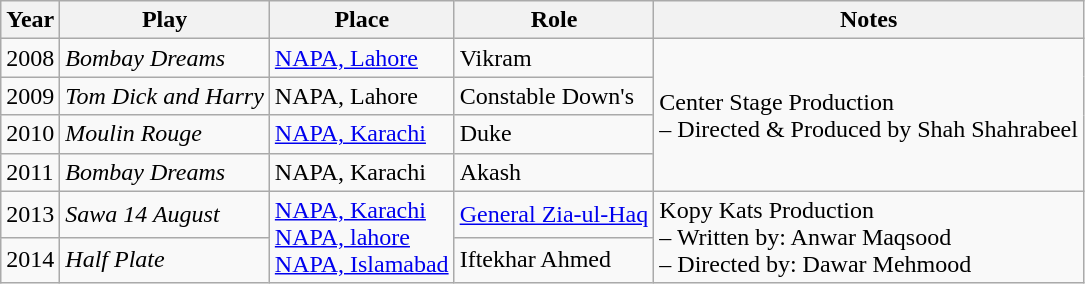<table class="wikitable sortable">
<tr>
<th>Year</th>
<th>Play</th>
<th>Place</th>
<th>Role</th>
<th>Notes</th>
</tr>
<tr>
<td>2008</td>
<td><em>Bombay Dreams</em></td>
<td><a href='#'>NAPA, Lahore</a></td>
<td>Vikram</td>
<td rowspan="4">Center Stage Production <br>– Directed & Produced by Shah Shahrabeel</td>
</tr>
<tr>
<td>2009</td>
<td><em>Tom Dick and Harry </em></td>
<td>NAPA, Lahore</td>
<td>Constable Down's</td>
</tr>
<tr>
<td>2010</td>
<td><em>Moulin Rouge</em></td>
<td><a href='#'>NAPA, Karachi</a></td>
<td>Duke</td>
</tr>
<tr>
<td>2011</td>
<td><em>Bombay Dreams</em></td>
<td>NAPA, Karachi</td>
<td>Akash</td>
</tr>
<tr>
<td>2013</td>
<td><em>Sawa 14 August</em></td>
<td rowspan="2"><a href='#'>NAPA, Karachi</a> <br> <a href='#'>NAPA, lahore</a><br><a href='#'>NAPA, Islamabad</a></td>
<td><a href='#'>General Zia-ul-Haq</a></td>
<td rowspan="2">Kopy Kats Production <br> – Written by: Anwar Maqsood <br> – Directed by: Dawar Mehmood</td>
</tr>
<tr>
<td>2014</td>
<td><em>Half Plate</em></td>
<td>Iftekhar Ahmed</td>
</tr>
</table>
